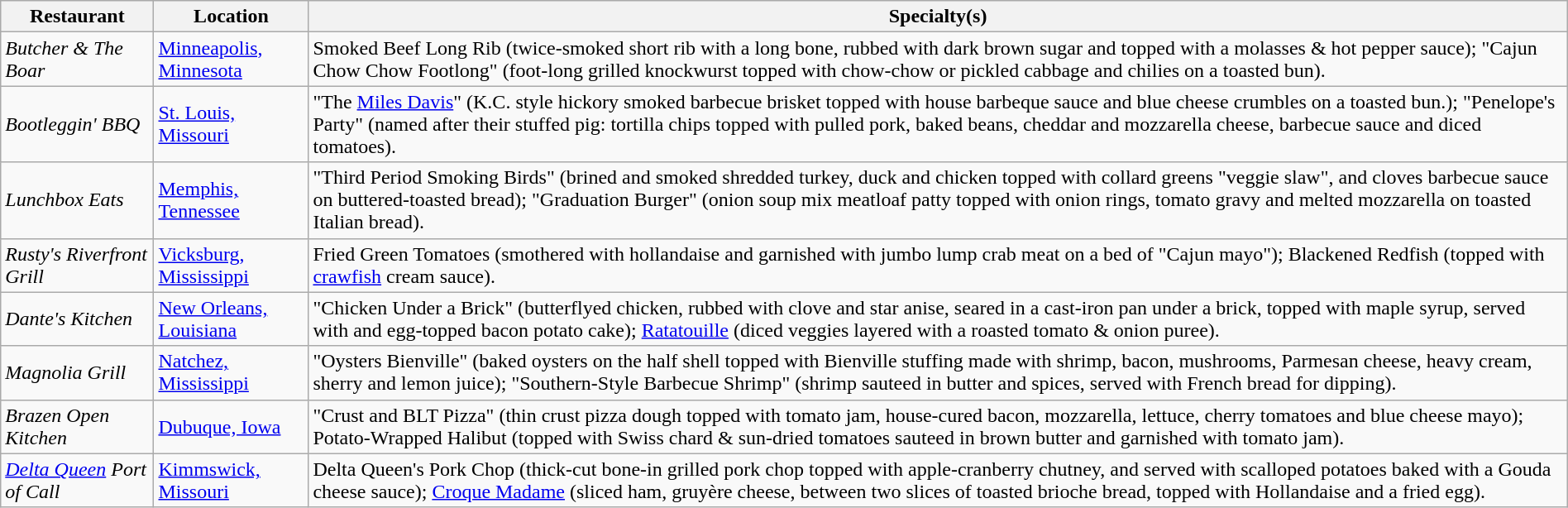<table class="wikitable" style="width:100%;">
<tr>
<th>Restaurant</th>
<th>Location</th>
<th>Specialty(s)</th>
</tr>
<tr>
<td><em>Butcher & The Boar</em></td>
<td><a href='#'>Minneapolis, Minnesota</a></td>
<td>Smoked Beef Long Rib (twice-smoked short rib with a long bone, rubbed with dark brown sugar and topped with a molasses & hot pepper sauce); "Cajun Chow Chow Footlong" (foot-long grilled knockwurst topped with chow-chow or pickled cabbage and chilies on a toasted bun).</td>
</tr>
<tr>
<td><em>Bootleggin' BBQ</em></td>
<td><a href='#'>St. Louis, Missouri</a></td>
<td>"The <a href='#'>Miles Davis</a>" (K.C. style hickory smoked barbecue brisket topped with house barbeque sauce and blue cheese crumbles on a toasted bun.); "Penelope's Party" (named after their stuffed pig: tortilla chips topped with pulled pork, baked beans, cheddar and mozzarella cheese, barbecue sauce and diced tomatoes).</td>
</tr>
<tr>
<td><em>Lunchbox Eats</em></td>
<td><a href='#'>Memphis, Tennessee</a></td>
<td>"Third Period Smoking Birds" (brined and smoked shredded turkey, duck and chicken topped with collard greens "veggie slaw", and cloves barbecue sauce on buttered-toasted bread); "Graduation Burger" (onion soup mix meatloaf patty topped with onion rings, tomato gravy and melted mozzarella on toasted Italian bread).</td>
</tr>
<tr>
<td><em>Rusty's Riverfront Grill</em></td>
<td><a href='#'>Vicksburg, Mississippi</a></td>
<td>Fried Green Tomatoes (smothered with hollandaise and garnished with jumbo lump crab meat on a bed of "Cajun mayo"); Blackened Redfish (topped with <a href='#'>crawfish</a> cream sauce).</td>
</tr>
<tr>
<td><em>Dante's Kitchen</em></td>
<td><a href='#'>New Orleans, Louisiana</a></td>
<td>"Chicken Under a Brick" (butterflyed chicken, rubbed with clove and star anise, seared in a cast-iron pan under a brick, topped with maple syrup, served with and egg-topped bacon potato cake); <a href='#'>Ratatouille</a> (diced veggies layered with a roasted tomato & onion puree).</td>
</tr>
<tr>
<td><em>Magnolia Grill</em></td>
<td><a href='#'>Natchez, Mississippi</a></td>
<td>"Oysters Bienville" (baked oysters on the half shell topped with Bienville stuffing made with shrimp, bacon, mushrooms, Parmesan cheese, heavy cream, sherry and lemon juice); "Southern-Style Barbecue Shrimp" (shrimp sauteed in butter and spices, served with French bread for dipping).</td>
</tr>
<tr>
<td><em>Brazen Open Kitchen</em></td>
<td><a href='#'>Dubuque, Iowa</a></td>
<td>"Crust and BLT Pizza" (thin crust pizza dough topped with tomato jam, house-cured bacon, mozzarella, lettuce, cherry tomatoes and blue cheese mayo); Potato-Wrapped Halibut (topped with Swiss chard & sun-dried tomatoes sauteed in brown butter and garnished with tomato jam).</td>
</tr>
<tr>
<td><em><a href='#'>Delta Queen</a> Port of Call</em></td>
<td><a href='#'>Kimmswick, Missouri</a></td>
<td>Delta Queen's Pork Chop (thick-cut bone-in grilled pork chop topped with apple-cranberry chutney, and served with scalloped potatoes baked with a Gouda cheese sauce); <a href='#'>Croque Madame</a> (sliced ham, gruyère cheese, between two slices of toasted brioche bread, topped with Hollandaise and a fried egg).</td>
</tr>
</table>
